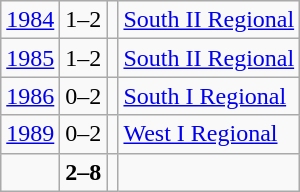<table class="wikitable">
<tr>
<td><a href='#'>1984</a></td>
<td>1–2</td>
<td></td>
<td><a href='#'>South II Regional</a></td>
</tr>
<tr>
<td><a href='#'>1985</a></td>
<td>1–2</td>
<td></td>
<td><a href='#'>South II Regional</a></td>
</tr>
<tr>
<td><a href='#'>1986</a></td>
<td>0–2</td>
<td></td>
<td><a href='#'>South I Regional</a></td>
</tr>
<tr>
<td><a href='#'>1989</a></td>
<td>0–2</td>
<td></td>
<td><a href='#'>West I Regional</a></td>
</tr>
<tr>
<td></td>
<td><strong>2–8</strong></td>
<td><strong></strong></td>
<td></td>
</tr>
</table>
